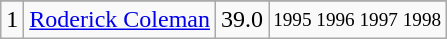<table class="wikitable">
<tr>
</tr>
<tr>
<td>1</td>
<td><a href='#'>Roderick Coleman</a></td>
<td>39.0</td>
<td style="font-size:80%;">1995 1996 1997 1998</td>
</tr>
</table>
